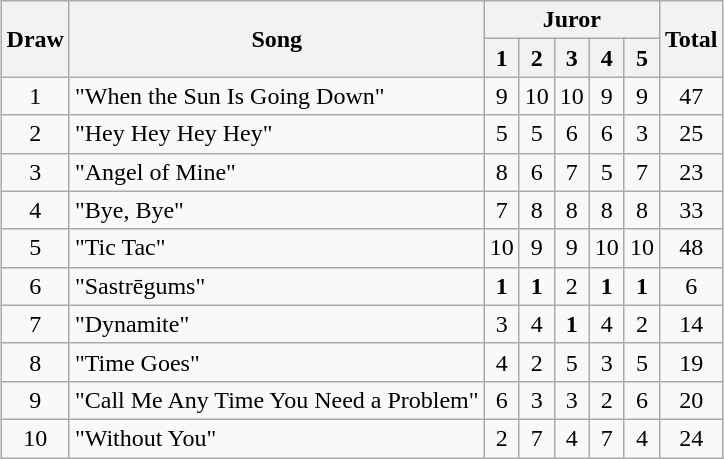<table class="wikitable collapsible" style="margin: 1em auto 1em auto; text-align:center;">
<tr>
<th rowspan="2">Draw</th>
<th rowspan="2">Song</th>
<th colspan="5">Juror</th>
<th rowspan="2">Total</th>
</tr>
<tr>
<th>1</th>
<th>2</th>
<th>3</th>
<th>4</th>
<th>5</th>
</tr>
<tr>
<td>1</td>
<td align="left">"When the Sun Is Going Down"</td>
<td>9</td>
<td>10</td>
<td>10</td>
<td>9</td>
<td>9</td>
<td>47</td>
</tr>
<tr>
<td>2</td>
<td align="left">"Hey Hey Hey Hey"</td>
<td>5</td>
<td>5</td>
<td>6</td>
<td>6</td>
<td>3</td>
<td>25</td>
</tr>
<tr>
<td>3</td>
<td align="left">"Angel of Mine"</td>
<td>8</td>
<td>6</td>
<td>7</td>
<td>5</td>
<td>7</td>
<td>23</td>
</tr>
<tr>
<td>4</td>
<td align="left">"Bye, Bye"</td>
<td>7</td>
<td>8</td>
<td>8</td>
<td>8</td>
<td>8</td>
<td>33</td>
</tr>
<tr>
<td>5</td>
<td align="left">"Tic Tac"</td>
<td>10</td>
<td>9</td>
<td>9</td>
<td>10</td>
<td>10</td>
<td>48</td>
</tr>
<tr>
<td>6</td>
<td align="left">"Sastrēgums"</td>
<td><strong>1</strong></td>
<td><strong>1</strong></td>
<td>2</td>
<td><strong>1</strong></td>
<td><strong>1</strong></td>
<td>6</td>
</tr>
<tr>
<td>7</td>
<td align="left">"Dynamite"</td>
<td>3</td>
<td>4</td>
<td><strong>1</strong></td>
<td>4</td>
<td>2</td>
<td>14</td>
</tr>
<tr>
<td>8</td>
<td align="left">"Time Goes"</td>
<td>4</td>
<td>2</td>
<td>5</td>
<td>3</td>
<td>5</td>
<td>19</td>
</tr>
<tr>
<td>9</td>
<td align="left">"Call Me Any Time You Need a Problem"</td>
<td>6</td>
<td>3</td>
<td>3</td>
<td>2</td>
<td>6</td>
<td>20</td>
</tr>
<tr>
<td>10</td>
<td align="left">"Without You"</td>
<td>2</td>
<td>7</td>
<td>4</td>
<td>7</td>
<td>4</td>
<td>24</td>
</tr>
</table>
